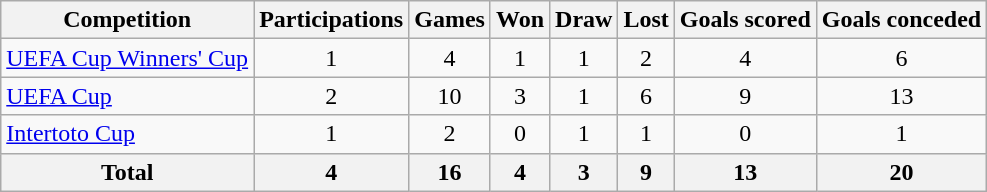<table class="wikitable sortable" style="text-align: center">
<tr>
<th>Competition</th>
<th>Participations</th>
<th>Games</th>
<th>Won</th>
<th>Draw</th>
<th>Lost</th>
<th>Goals scored</th>
<th>Goals conceded</th>
</tr>
<tr>
<td align=left><a href='#'>UEFA Cup Winners' Cup</a></td>
<td>1</td>
<td>4</td>
<td>1</td>
<td>1</td>
<td>2</td>
<td>4</td>
<td>6</td>
</tr>
<tr>
<td align=left><a href='#'>UEFA Cup</a></td>
<td>2</td>
<td>10</td>
<td>3</td>
<td>1</td>
<td>6</td>
<td>9</td>
<td>13</td>
</tr>
<tr>
<td align=left><a href='#'>Intertoto Cup</a></td>
<td>1</td>
<td>2</td>
<td>0</td>
<td>1</td>
<td>1</td>
<td>0</td>
<td>1</td>
</tr>
<tr>
<th>Total</th>
<th>4</th>
<th>16</th>
<th>4</th>
<th>3</th>
<th>9</th>
<th>13</th>
<th>20</th>
</tr>
</table>
